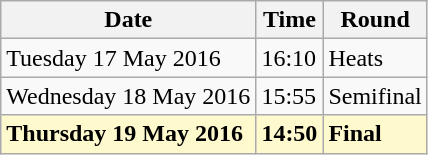<table class="wikitable">
<tr>
<th>Date</th>
<th>Time</th>
<th>Round</th>
</tr>
<tr>
<td>Tuesday 17 May 2016</td>
<td>16:10</td>
<td>Heats</td>
</tr>
<tr>
<td>Wednesday 18 May 2016</td>
<td>15:55</td>
<td>Semifinal</td>
</tr>
<tr>
<td style=background:lemonchiffon><strong>Thursday 19 May 2016</strong></td>
<td style=background:lemonchiffon><strong>14:50</strong></td>
<td style=background:lemonchiffon><strong>Final</strong></td>
</tr>
</table>
